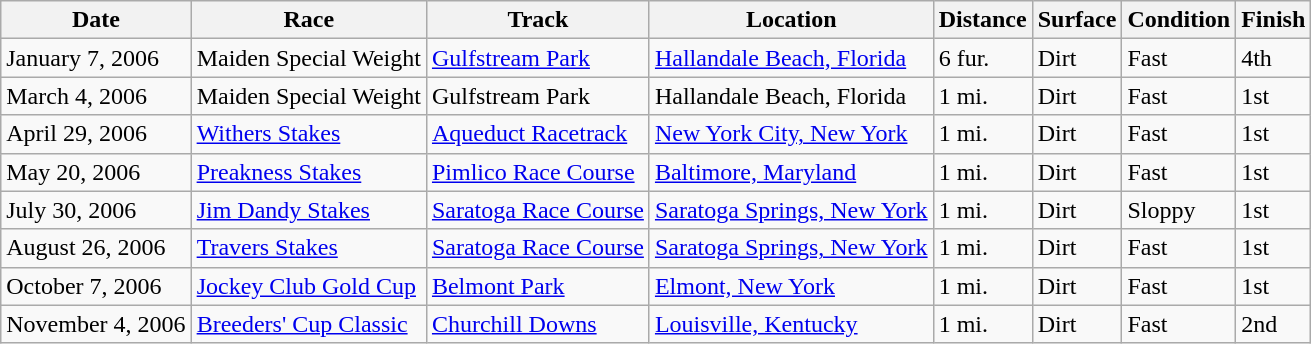<table class="wikitable">
<tr>
<th>Date</th>
<th>Race</th>
<th>Track</th>
<th>Location</th>
<th>Distance</th>
<th>Surface</th>
<th>Condition</th>
<th>Finish</th>
</tr>
<tr>
<td>January 7, 2006</td>
<td>Maiden Special Weight</td>
<td><a href='#'>Gulfstream Park</a></td>
<td><a href='#'>Hallandale Beach, Florida</a></td>
<td>6 fur.</td>
<td>Dirt</td>
<td>Fast</td>
<td>4th</td>
</tr>
<tr>
<td nowrap>March 4, 2006</td>
<td>Maiden Special Weight</td>
<td>Gulfstream Park</td>
<td>Hallandale Beach, Florida</td>
<td>1 mi.</td>
<td>Dirt</td>
<td>Fast</td>
<td>1st</td>
</tr>
<tr>
<td>April 29, 2006</td>
<td><a href='#'>Withers Stakes</a></td>
<td><a href='#'>Aqueduct Racetrack</a></td>
<td><a href='#'>New York City, New York</a></td>
<td>1 mi.</td>
<td>Dirt</td>
<td>Fast</td>
<td>1st</td>
</tr>
<tr>
<td>May 20, 2006</td>
<td><a href='#'>Preakness Stakes</a></td>
<td><a href='#'>Pimlico Race Course</a></td>
<td><a href='#'>Baltimore, Maryland</a></td>
<td>1 mi.</td>
<td>Dirt</td>
<td>Fast</td>
<td>1st</td>
</tr>
<tr>
<td>July 30, 2006</td>
<td><a href='#'>Jim Dandy Stakes</a></td>
<td><a href='#'>Saratoga Race Course</a></td>
<td><a href='#'>Saratoga Springs, New York</a></td>
<td>1 mi.</td>
<td>Dirt</td>
<td>Sloppy</td>
<td>1st</td>
</tr>
<tr>
<td>August 26, 2006</td>
<td><a href='#'>Travers Stakes</a></td>
<td><a href='#'>Saratoga Race Course</a></td>
<td><a href='#'>Saratoga Springs, New York</a></td>
<td>1 mi.</td>
<td>Dirt</td>
<td>Fast</td>
<td>1st</td>
</tr>
<tr>
<td>October 7, 2006</td>
<td><a href='#'>Jockey Club Gold Cup</a></td>
<td><a href='#'>Belmont Park</a></td>
<td><a href='#'>Elmont, New York</a></td>
<td>1 mi.</td>
<td>Dirt</td>
<td>Fast</td>
<td>1st</td>
</tr>
<tr>
<td>November 4, 2006</td>
<td><a href='#'>Breeders' Cup Classic</a></td>
<td><a href='#'>Churchill Downs</a></td>
<td><a href='#'>Louisville, Kentucky</a></td>
<td>1 mi.</td>
<td>Dirt</td>
<td>Fast</td>
<td>2nd</td>
</tr>
</table>
